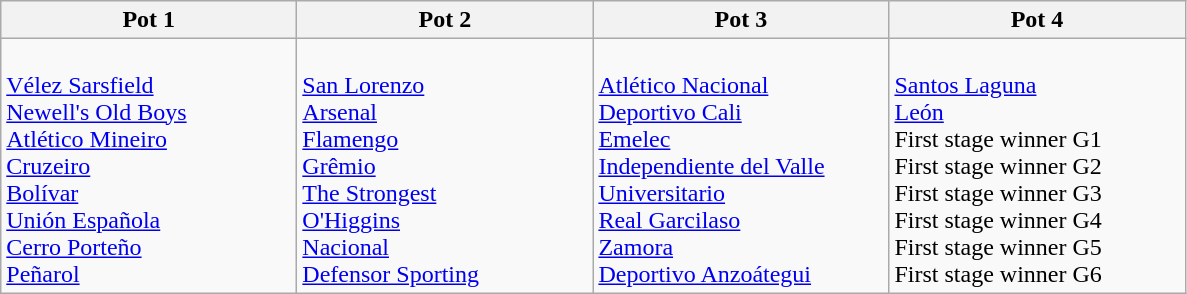<table class="wikitable">
<tr>
<th width=190>Pot 1</th>
<th width=190>Pot 2</th>
<th width=190>Pot 3</th>
<th width=190>Pot 4</th>
</tr>
<tr valign=top>
<td><br> <a href='#'>Vélez Sarsfield</a><br>
 <a href='#'>Newell's Old Boys</a><br>
 <a href='#'>Atlético Mineiro</a><br>
 <a href='#'>Cruzeiro</a><br>
 <a href='#'>Bolívar</a><br>
 <a href='#'>Unión Española</a><br>
 <a href='#'>Cerro Porteño</a><br>
 <a href='#'>Peñarol</a></td>
<td><br> <a href='#'>San Lorenzo</a><br>
 <a href='#'>Arsenal</a><br>
 <a href='#'>Flamengo</a><br>
 <a href='#'>Grêmio</a><br>
 <a href='#'>The Strongest</a><br>
 <a href='#'>O'Higgins</a><br>
 <a href='#'>Nacional</a><br>
 <a href='#'>Defensor Sporting</a></td>
<td><br> <a href='#'>Atlético Nacional</a><br>
 <a href='#'>Deportivo Cali</a><br>
 <a href='#'>Emelec</a><br>
 <a href='#'>Independiente del Valle</a><br>
 <a href='#'>Universitario</a><br>
 <a href='#'>Real Garcilaso</a><br>
 <a href='#'>Zamora</a><br>
 <a href='#'>Deportivo Anzoátegui</a></td>
<td><br> <a href='#'>Santos Laguna</a><br>
 <a href='#'>León</a><br>
First stage winner G1<br>
First stage winner G2<br>
First stage winner G3<br>
First stage winner G4<br>
First stage winner G5<br>
First stage winner G6</td>
</tr>
</table>
